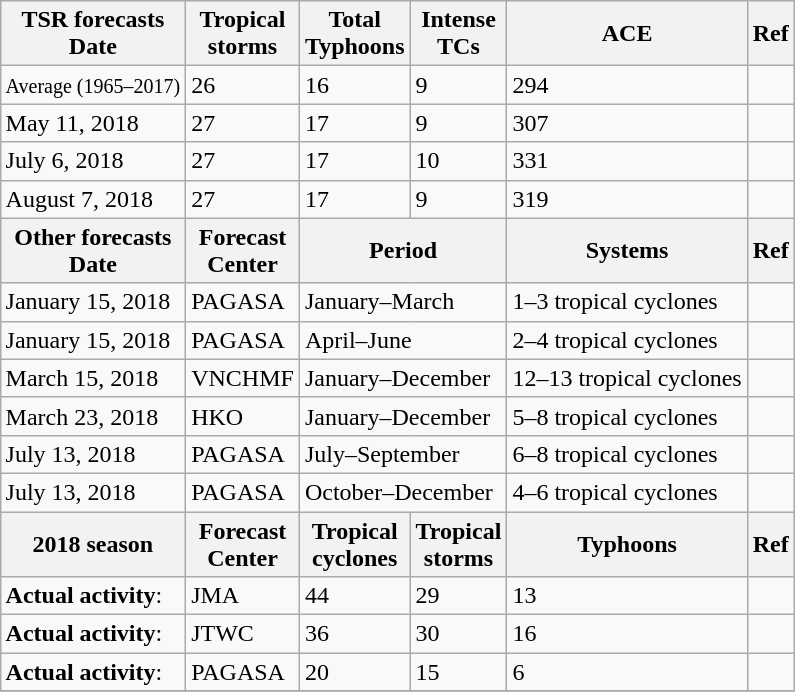<table class="wikitable" style="float:right">
<tr>
<th>TSR forecasts<br>Date</th>
<th>Tropical<br>storms</th>
<th>Total<br>Typhoons</th>
<th>Intense<br>TCs</th>
<th>ACE</th>
<th>Ref</th>
</tr>
<tr>
<td><small>Average (1965–2017)</small></td>
<td>26</td>
<td>16</td>
<td>9</td>
<td>294</td>
<td></td>
</tr>
<tr>
<td>May 11, 2018</td>
<td>27</td>
<td>17</td>
<td>9</td>
<td>307</td>
<td></td>
</tr>
<tr>
<td>July 6, 2018</td>
<td>27</td>
<td>17</td>
<td>10</td>
<td>331</td>
<td></td>
</tr>
<tr>
<td>August 7, 2018</td>
<td>27</td>
<td>17</td>
<td>9</td>
<td>319</td>
<td></td>
</tr>
<tr>
<th>Other forecasts<br>Date</th>
<th>Forecast<br>Center</th>
<th colspan=2>Period</th>
<th>Systems</th>
<th>Ref</th>
</tr>
<tr>
<td>January 15, 2018</td>
<td>PAGASA</td>
<td colspan=2>January–March</td>
<td>1–3 tropical cyclones</td>
<td></td>
</tr>
<tr>
<td>January 15, 2018</td>
<td>PAGASA</td>
<td colspan=2>April–June</td>
<td>2–4 tropical cyclones</td>
<td></td>
</tr>
<tr>
<td>March 15, 2018</td>
<td>VNCHMF</td>
<td colspan=2>January–December</td>
<td>12–13 tropical cyclones</td>
<td></td>
</tr>
<tr>
<td>March 23, 2018</td>
<td>HKO</td>
<td colspan=2>January–December</td>
<td>5–8 tropical cyclones</td>
<td></td>
</tr>
<tr>
<td>July 13, 2018</td>
<td>PAGASA</td>
<td colspan=2>July–September</td>
<td>6–8 tropical cyclones</td>
<td></td>
</tr>
<tr>
<td>July 13, 2018</td>
<td>PAGASA</td>
<td colspan=2>October–December</td>
<td>4–6 tropical cyclones</td>
<td></td>
</tr>
<tr>
<th>2018 season</th>
<th>Forecast<br>Center</th>
<th>Tropical<br>cyclones</th>
<th>Tropical<br>storms</th>
<th>Typhoons</th>
<th>Ref</th>
</tr>
<tr>
<td><strong>Actual activity</strong>:</td>
<td>JMA</td>
<td>44</td>
<td>29</td>
<td>13</td>
<td></td>
</tr>
<tr>
<td><strong>Actual activity</strong>:</td>
<td>JTWC</td>
<td>36</td>
<td>30</td>
<td>16</td>
<td></td>
</tr>
<tr>
<td><strong>Actual activity</strong>:</td>
<td>PAGASA</td>
<td>20</td>
<td>15</td>
<td>6</td>
<td></td>
</tr>
<tr>
</tr>
</table>
